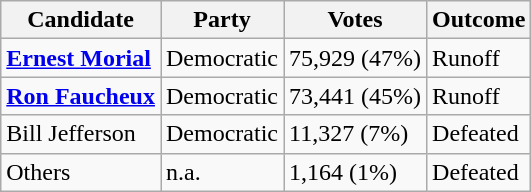<table class="wikitable">
<tr>
<th>Candidate</th>
<th>Party</th>
<th>Votes</th>
<th>Outcome</th>
</tr>
<tr>
<td><strong><a href='#'>Ernest Morial</a></strong></td>
<td>Democratic</td>
<td>75,929 (47%)</td>
<td>Runoff</td>
</tr>
<tr>
<td><strong><a href='#'>Ron Faucheux</a></strong></td>
<td>Democratic</td>
<td>73,441 (45%)</td>
<td>Runoff</td>
</tr>
<tr>
<td>Bill Jefferson</td>
<td>Democratic</td>
<td>11,327 (7%)</td>
<td>Defeated</td>
</tr>
<tr>
<td>Others</td>
<td>n.a.</td>
<td>1,164 (1%)</td>
<td>Defeated</td>
</tr>
</table>
